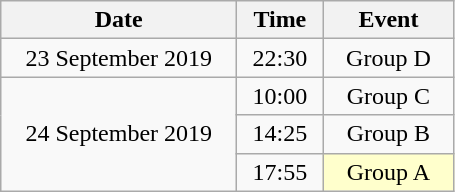<table class = "wikitable" style="text-align:center;">
<tr>
<th width=150>Date</th>
<th width=50>Time</th>
<th width=80>Event</th>
</tr>
<tr>
<td>23 September 2019</td>
<td>22:30</td>
<td>Group D</td>
</tr>
<tr>
<td rowspan=3>24 September 2019</td>
<td>10:00</td>
<td>Group C</td>
</tr>
<tr>
<td>14:25</td>
<td>Group B</td>
</tr>
<tr>
<td>17:55</td>
<td bgcolor="ffffcc">Group A</td>
</tr>
</table>
